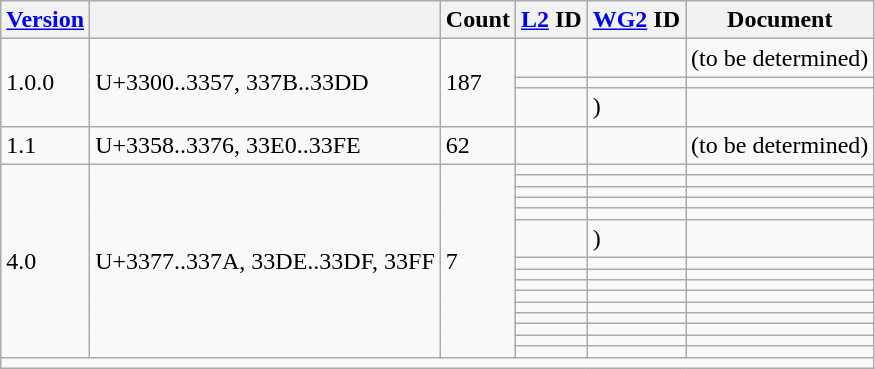<table class="wikitable sticky-header">
<tr>
<th><a href='#'>Version</a></th>
<th></th>
<th>Count</th>
<th><a href='#'>L2</a> ID</th>
<th><a href='#'>WG2</a> ID</th>
<th>Document</th>
</tr>
<tr>
<td rowspan="3">1.0.0</td>
<td rowspan="3">U+3300..3357, 337B..33DD</td>
<td rowspan="3">187</td>
<td></td>
<td></td>
<td>(to be determined)</td>
</tr>
<tr>
<td></td>
<td></td>
<td></td>
</tr>
<tr>
<td></td>
<td> )</td>
<td></td>
</tr>
<tr>
<td>1.1</td>
<td>U+3358..3376, 33E0..33FE</td>
<td>62</td>
<td></td>
<td></td>
<td>(to be determined)</td>
</tr>
<tr>
<td rowspan="15">4.0</td>
<td rowspan="15">U+3377..337A, 33DE..33DF, 33FF</td>
<td rowspan="15">7</td>
<td></td>
<td></td>
<td></td>
</tr>
<tr>
<td></td>
<td></td>
<td></td>
</tr>
<tr>
<td></td>
<td></td>
<td></td>
</tr>
<tr>
<td></td>
<td></td>
<td></td>
</tr>
<tr>
<td></td>
<td></td>
<td></td>
</tr>
<tr>
<td></td>
<td> )</td>
<td></td>
</tr>
<tr>
<td></td>
<td></td>
<td></td>
</tr>
<tr>
<td></td>
<td></td>
<td></td>
</tr>
<tr>
<td></td>
<td></td>
<td></td>
</tr>
<tr>
<td></td>
<td></td>
<td></td>
</tr>
<tr>
<td></td>
<td></td>
<td></td>
</tr>
<tr>
<td></td>
<td></td>
<td></td>
</tr>
<tr>
<td></td>
<td></td>
<td></td>
</tr>
<tr>
<td></td>
<td></td>
<td></td>
</tr>
<tr>
<td></td>
<td></td>
<td></td>
</tr>
<tr class="sortbottom">
<td colspan="6"></td>
</tr>
</table>
